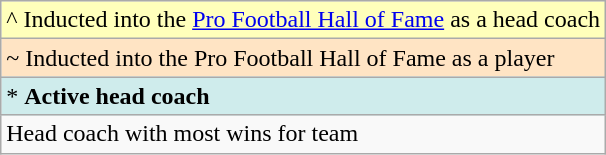<table class="wikitable">
<tr>
<td style=background:#ffb;">^ Inducted into the <a href='#'>Pro Football Hall of Fame</a> as a head coach</td>
</tr>
<tr>
<td style=background:#FFE4C4;">~ Inducted into the Pro Football Hall of Fame as a player</td>
</tr>
<tr>
<td style=background:#cfecec;">* <strong>Active head coach</strong></td>
</tr>
<tr>
<td>Head coach with most wins for team</td>
</tr>
</table>
